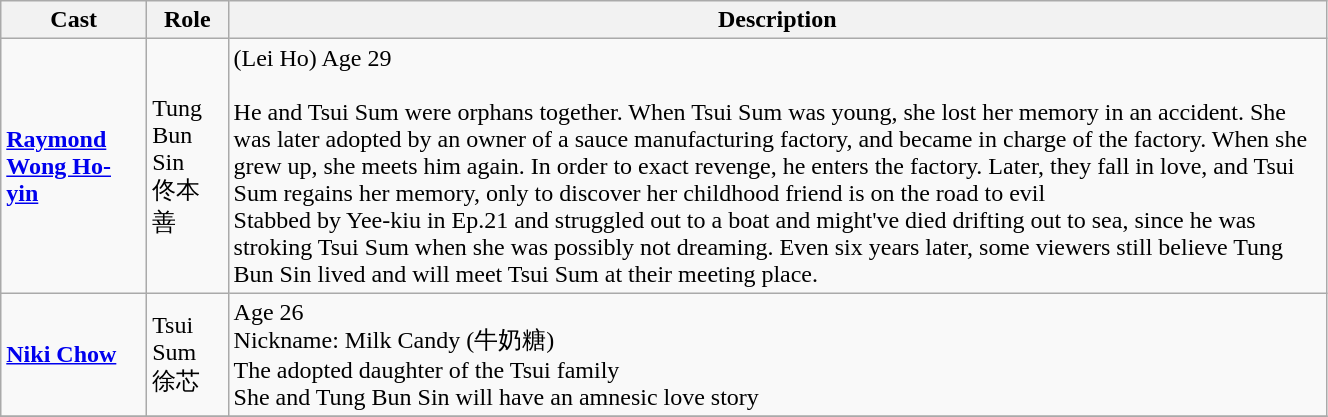<table class="wikitable" width="70%">
<tr>
<th>Cast</th>
<th>Role</th>
<th>Description</th>
</tr>
<tr>
<td><strong><a href='#'>Raymond Wong Ho-yin</a></strong></td>
<td>Tung Bun Sin <br> 佟本善</td>
<td>(Lei Ho) Age 29<br> <br> He and Tsui Sum were orphans together. When Tsui Sum was young, she lost her memory in an accident. She was later adopted by an owner of a sauce manufacturing factory, and became in charge of the factory. When she grew up, she meets him again. In order to exact revenge, he enters the factory. Later, they fall in love, and Tsui Sum regains her memory, only to discover her childhood friend is on the road to evil<br>Stabbed by Yee-kiu in Ep.21 and struggled out to a boat and might've died drifting out to sea, since he was stroking Tsui Sum when she was possibly not dreaming. Even six years later, some viewers still believe Tung Bun Sin lived and will meet Tsui Sum at their meeting place.</td>
</tr>
<tr>
<td><strong><a href='#'>Niki Chow</a></strong></td>
<td>Tsui Sum <br> 徐芯</td>
<td>Age 26<br>Nickname: Milk Candy (牛奶糖)<br> The adopted daughter of the Tsui family<br>She and Tung Bun Sin will have an amnesic love story</td>
</tr>
<tr>
</tr>
</table>
